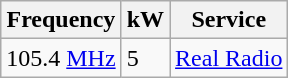<table class="wikitable sortable">
<tr>
<th>Frequency</th>
<th>kW</th>
<th>Service</th>
</tr>
<tr>
<td>105.4 <a href='#'>MHz</a></td>
<td>5</td>
<td><a href='#'>Real Radio</a></td>
</tr>
</table>
